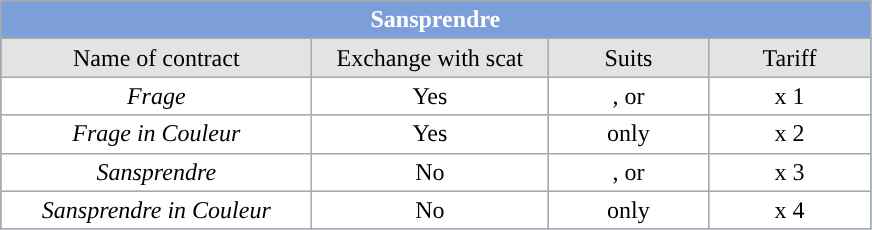<table class="wikitable" style="float: middle; background: #7C9ED9; margin-left: 1em; border-spacing: 1px;">
<tr align="center">
<td style="background: #7C9ED9;color:white;" colspan="4"><strong>Sansprendre</strong></td>
</tr>
<tr align="center">
<td style="width: 200px; background: #e3e3e3;">Name of contract</td>
<td style="width: 150px; background: #e3e3e3;">Exchange with scat</td>
<td style="width: 100px; background: #e3e3e3;">Suits</td>
<td style="width: 100px; background: #e3e3e3;">Tariff</td>
</tr>
<tr align="center">
<td style="background: #ffffff;"><em>Frage</em></td>
<td style="background: #ffffff;">Yes</td>
<td style="background: #ffffff;">,  or </td>
<td style="background: #ffffff;">x 1</td>
</tr>
<tr align="center">
<td style="background: #ffffff;"><em>Frage in Couleur</em></td>
<td style="background: #ffffff;">Yes</td>
<td style="background: #ffffff;"> only</td>
<td style="background: #ffffff;">x 2</td>
</tr>
<tr align="center">
<td style="background: #ffffff;"><em>Sansprendre</em></td>
<td style="background: #ffffff;">No</td>
<td style="background: #ffffff;">,  or </td>
<td style="background: #ffffff;">x 3</td>
</tr>
<tr align="center">
<td style="background: #ffffff;"><em>Sansprendre in Couleur</em></td>
<td style="background: #ffffff;">No</td>
<td style="background: #ffffff;"> only</td>
<td style="background: #ffffff;">x 4</td>
</tr>
</table>
